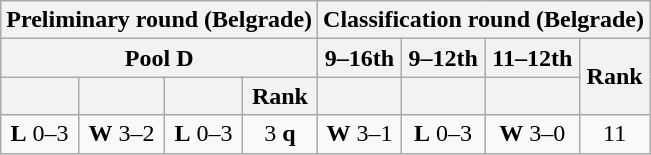<table class="wikitable" style="font-size:100%;">
<tr>
<th colspan=4>Preliminary round (Belgrade)</th>
<th colspan=4>Classification round (Belgrade)</th>
</tr>
<tr>
<th colspan=4>Pool D</th>
<th>9–16th</th>
<th>9–12th</th>
<th>11–12th</th>
<th rowspan=2>Rank</th>
</tr>
<tr>
<th></th>
<th></th>
<th></th>
<th>Rank</th>
<th></th>
<th></th>
<th></th>
</tr>
<tr align=center>
<td><strong>L</strong> 0–3</td>
<td><strong>W</strong> 3–2</td>
<td><strong>L</strong> 0–3</td>
<td>3 <strong>q</strong></td>
<td><strong>W</strong> 3–1</td>
<td><strong>L</strong> 0–3</td>
<td><strong>W</strong> 3–0</td>
<td>11</td>
</tr>
</table>
